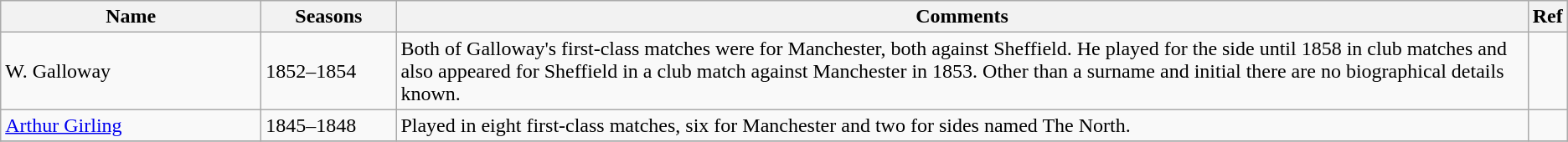<table class="wikitable">
<tr>
<th style="width:200px">Name</th>
<th style="width: 100px">Seasons</th>
<th>Comments</th>
<th>Ref</th>
</tr>
<tr>
<td>W. Galloway</td>
<td>1852–1854</td>
<td>Both of Galloway's first-class matches were for Manchester, both against Sheffield. He played for the side until 1858 in club matches and also appeared for Sheffield in a club match against Manchester in 1853. Other than a surname and initial there are no biographical details known.</td>
<td></td>
</tr>
<tr>
<td><a href='#'>Arthur Girling</a></td>
<td>1845–1848</td>
<td>Played in eight first-class matches, six for Manchester and two for sides named The North.</td>
<td></td>
</tr>
<tr>
</tr>
</table>
